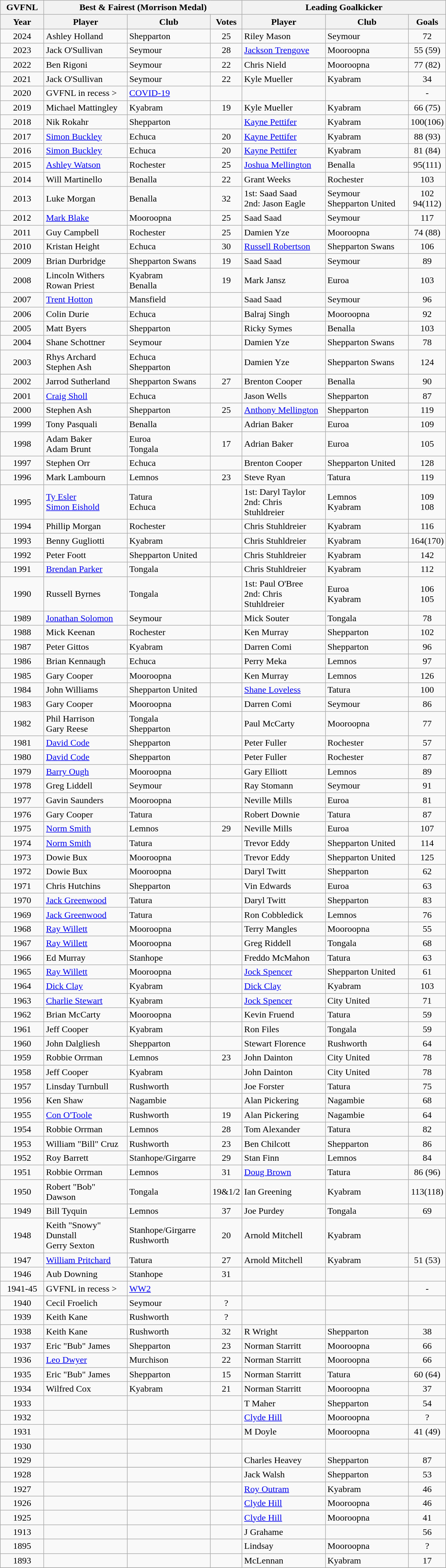<table class="wikitable">
<tr>
<th colspan="1">GVFNL</th>
<th colspan="3">Best & Fairest (Morrison Medal)</th>
<th colspan="3">Leading Goalkicker</th>
</tr>
<tr>
<th width="70">Year</th>
<th width="140">Player</th>
<th width="140">Club</th>
<th width="30" align="right">Votes</th>
<th width="140">Player</th>
<th width="140">Club</th>
<th width="30" align="right">Goals</th>
</tr>
<tr>
<td align="center">2024</td>
<td>Ashley Holland</td>
<td>Shepparton</td>
<td align="center">25</td>
<td>Riley Mason</td>
<td>Seymour</td>
<td align="center">72</td>
</tr>
<tr>
<td align="center">2023</td>
<td>Jack O'Sullivan</td>
<td>Seymour</td>
<td align="center">28</td>
<td><a href='#'>Jackson Trengove</a></td>
<td>Mooroopna</td>
<td align="center">55 (59)</td>
</tr>
<tr>
<td align="center">2022</td>
<td>Ben Rigoni</td>
<td>Seymour</td>
<td align="center">22</td>
<td>Chris Nield</td>
<td>Mooroopna</td>
<td align="center">77 (82)</td>
</tr>
<tr>
<td align="center">2021</td>
<td>Jack O'Sullivan</td>
<td>Seymour</td>
<td align="center">22</td>
<td>Kyle Mueller</td>
<td>Kyabram</td>
<td align="center">34</td>
</tr>
<tr>
<td align="center">2020</td>
<td>GVFNL in recess ></td>
<td><a href='#'>COVID-19</a></td>
<td></td>
<td></td>
<td></td>
<td align="center">-</td>
</tr>
<tr>
<td align="center">2019</td>
<td>Michael Mattingley</td>
<td>Kyabram</td>
<td align="center">19</td>
<td>Kyle Mueller</td>
<td>Kyabram</td>
<td align="center">66 (75)</td>
</tr>
<tr>
<td align="center">2018</td>
<td>Nik Rokahr</td>
<td>Shepparton</td>
<td></td>
<td><a href='#'>Kayne Pettifer</a></td>
<td>Kyabram</td>
<td align="center">100(106)</td>
</tr>
<tr>
<td align="center">2017</td>
<td><a href='#'>Simon Buckley</a></td>
<td>Echuca</td>
<td align="center">20</td>
<td><a href='#'>Kayne Pettifer</a></td>
<td>Kyabram</td>
<td align="center">88 (93)</td>
</tr>
<tr>
<td align="center">2016</td>
<td><a href='#'>Simon Buckley</a></td>
<td>Echuca</td>
<td align="center">20</td>
<td><a href='#'>Kayne Pettifer</a></td>
<td>Kyabram</td>
<td align="center">81 (84)</td>
</tr>
<tr>
<td align="center">2015</td>
<td><a href='#'>Ashley Watson</a></td>
<td>Rochester</td>
<td align="center">25</td>
<td><a href='#'>Joshua Mellington</a></td>
<td>Benalla</td>
<td align="center">95(111)</td>
</tr>
<tr>
<td align="center">2014</td>
<td>Will Martinello</td>
<td>Benalla</td>
<td align="center">22</td>
<td>Grant Weeks</td>
<td>Rochester</td>
<td align="center">103</td>
</tr>
<tr>
<td align="center">2013</td>
<td>Luke Morgan</td>
<td>Benalla</td>
<td align="center">32</td>
<td>1st: Saad Saad<br>2nd: Jason Eagle</td>
<td>Seymour<br>Shepparton United</td>
<td align="center">102  94(112)</td>
</tr>
<tr>
<td align="center">2012</td>
<td><a href='#'>Mark Blake</a></td>
<td>Mooroopna</td>
<td align="center">25</td>
<td>Saad Saad</td>
<td>Seymour</td>
<td align="center">117</td>
</tr>
<tr>
<td align="center">2011</td>
<td>Guy Campbell</td>
<td>Rochester</td>
<td align="center">25</td>
<td>Damien Yze</td>
<td>Mooroopna</td>
<td align="center">74 (88)</td>
</tr>
<tr>
<td align="center">2010</td>
<td>Kristan Height</td>
<td>Echuca</td>
<td align="center">30</td>
<td><a href='#'>Russell Robertson</a></td>
<td>Shepparton Swans</td>
<td align="center">106</td>
</tr>
<tr>
<td align="center">2009</td>
<td>Brian Durbridge</td>
<td>Shepparton Swans</td>
<td align="center">19</td>
<td>Saad Saad</td>
<td>Seymour</td>
<td align="center">89</td>
</tr>
<tr>
<td align="center">2008</td>
<td>Lincoln Withers<br>Rowan Priest</td>
<td>Kyabram<br>Benalla</td>
<td align="center">19</td>
<td>Mark Jansz</td>
<td>Euroa</td>
<td align="center">103</td>
</tr>
<tr>
<td align="center">2007</td>
<td><a href='#'>Trent Hotton</a></td>
<td>Mansfield</td>
<td></td>
<td>Saad Saad</td>
<td>Seymour</td>
<td align="center">96</td>
</tr>
<tr>
<td align="center">2006</td>
<td>Colin Durie</td>
<td>Echuca</td>
<td></td>
<td>Balraj Singh</td>
<td>Mooroopna</td>
<td align="center">92</td>
</tr>
<tr>
<td align="center">2005</td>
<td>Matt Byers</td>
<td>Shepparton</td>
<td></td>
<td>Ricky Symes</td>
<td>Benalla</td>
<td align="center">103</td>
</tr>
<tr>
<td align="center">2004</td>
<td>Shane Schottner</td>
<td>Seymour</td>
<td></td>
<td>Damien Yze</td>
<td>Shepparton Swans</td>
<td align="center">78</td>
</tr>
<tr>
<td align="center">2003</td>
<td>Rhys Archard<br>Stephen Ash</td>
<td>Echuca<br>Shepparton</td>
<td></td>
<td>Damien Yze</td>
<td>Shepparton Swans</td>
<td align="center">124</td>
</tr>
<tr>
<td align="center">2002</td>
<td>Jarrod Sutherland</td>
<td>Shepparton Swans</td>
<td align="center">27</td>
<td>Brenton Cooper</td>
<td>Benalla</td>
<td align="center">90</td>
</tr>
<tr>
<td align="center">2001</td>
<td><a href='#'>Craig Sholl</a></td>
<td>Echuca</td>
<td></td>
<td>Jason Wells</td>
<td>Shepparton</td>
<td align="center">87</td>
</tr>
<tr>
<td align="center">2000</td>
<td>Stephen Ash</td>
<td>Shepparton</td>
<td align="center">25</td>
<td><a href='#'>Anthony Mellington</a></td>
<td>Shepparton</td>
<td align="center">119</td>
</tr>
<tr>
<td align="center">1999</td>
<td>Tony Pasquali</td>
<td>Benalla</td>
<td></td>
<td>Adrian Baker</td>
<td>Euroa</td>
<td align="center">109</td>
</tr>
<tr>
<td align="center">1998</td>
<td>Adam Baker <br>Adam Brunt</td>
<td>Euroa<br>Tongala</td>
<td align="center">17</td>
<td>Adrian Baker</td>
<td>Euroa</td>
<td align="center">105</td>
</tr>
<tr>
<td align="center">1997</td>
<td>Stephen Orr</td>
<td>Echuca</td>
<td></td>
<td>Brenton Cooper</td>
<td>Shepparton United</td>
<td align="center">128</td>
</tr>
<tr>
<td align="center">1996</td>
<td>Mark Lambourn</td>
<td>Lemnos</td>
<td align="center">23</td>
<td>Steve Ryan</td>
<td>Tatura</td>
<td align="center">119</td>
</tr>
<tr>
<td align="center">1995</td>
<td><a href='#'>Ty Esler</a><br><a href='#'>Simon Eishold</a></td>
<td>Tatura<br>Echuca</td>
<td></td>
<td>1st: Daryl Taylor<br>2nd: Chris Stuhldreier</td>
<td>Lemnos<br>Kyabram</td>
<td align="center">109<br>108</td>
</tr>
<tr>
<td align="center">1994</td>
<td>Phillip Morgan</td>
<td>Rochester</td>
<td></td>
<td>Chris Stuhldreier</td>
<td>Kyabram</td>
<td align="center">116</td>
</tr>
<tr>
<td align="center">1993</td>
<td>Benny Gugliotti</td>
<td>Kyabram</td>
<td></td>
<td>Chris Stuhldreier</td>
<td>Kyabram</td>
<td align="center">164(170)</td>
</tr>
<tr>
<td align="center">1992</td>
<td>Peter Foott</td>
<td>Shepparton United</td>
<td></td>
<td>Chris Stuhldreier</td>
<td>Kyabram</td>
<td align="center">142</td>
</tr>
<tr>
<td align="center">1991</td>
<td><a href='#'>Brendan Parker</a></td>
<td>Tongala</td>
<td></td>
<td>Chris Stuhldreier</td>
<td>Kyabram</td>
<td align="center">112</td>
</tr>
<tr>
<td align="center">1990</td>
<td>Russell Byrnes</td>
<td>Tongala</td>
<td></td>
<td>1st: Paul O'Bree<br>2nd: Chris Stuhldreier</td>
<td>Euroa<br>Kyabram</td>
<td align="center">106<br>105</td>
</tr>
<tr>
<td align="center">1989</td>
<td><a href='#'>Jonathan Solomon</a></td>
<td>Seymour</td>
<td></td>
<td>Mick Souter</td>
<td>Tongala</td>
<td align="center">78</td>
</tr>
<tr>
<td align="center">1988</td>
<td>Mick Keenan</td>
<td>Rochester</td>
<td></td>
<td>Ken Murray</td>
<td>Shepparton</td>
<td align="center">102</td>
</tr>
<tr>
<td align="center">1987</td>
<td>Peter Gittos</td>
<td>Kyabram</td>
<td></td>
<td>Darren Comi</td>
<td>Shepparton</td>
<td align="center">96</td>
</tr>
<tr>
<td align="center">1986</td>
<td>Brian Kennaugh</td>
<td>Echuca</td>
<td></td>
<td>Perry Meka</td>
<td>Lemnos</td>
<td align="center">97</td>
</tr>
<tr>
<td align="center">1985</td>
<td>Gary Cooper</td>
<td>Mooroopna</td>
<td></td>
<td>Ken Murray</td>
<td>Lemnos</td>
<td align="center">126</td>
</tr>
<tr>
<td align="center">1984</td>
<td>John Williams</td>
<td>Shepparton United</td>
<td></td>
<td><a href='#'>Shane Loveless</a></td>
<td>Tatura</td>
<td align="center">100</td>
</tr>
<tr>
<td align="center">1983</td>
<td>Gary Cooper</td>
<td>Mooroopna</td>
<td></td>
<td>Darren Comi</td>
<td>Seymour</td>
<td align="center">86</td>
</tr>
<tr>
<td align="center">1982</td>
<td>Phil Harrison<br>Gary Reese</td>
<td>Tongala<br>Shepparton</td>
<td></td>
<td>Paul McCarty</td>
<td>Mooroopna</td>
<td align="center">77</td>
</tr>
<tr>
<td align="center">1981</td>
<td><a href='#'>David Code</a></td>
<td>Shepparton</td>
<td></td>
<td>Peter Fuller</td>
<td>Rochester</td>
<td align="center">57</td>
</tr>
<tr>
<td align="center">1980</td>
<td><a href='#'>David Code</a></td>
<td>Shepparton</td>
<td></td>
<td>Peter Fuller</td>
<td>Rochester</td>
<td align="center">87</td>
</tr>
<tr>
<td align="center">1979</td>
<td><a href='#'>Barry Ough</a></td>
<td>Mooroopna</td>
<td></td>
<td>Gary Elliott</td>
<td>Lemnos</td>
<td align="center">89</td>
</tr>
<tr>
<td align="center">1978</td>
<td>Greg Liddell</td>
<td>Seymour</td>
<td></td>
<td>Ray Stomann</td>
<td>Seymour</td>
<td align="center">91</td>
</tr>
<tr>
<td align="center">1977</td>
<td>Gavin Saunders</td>
<td>Mooroopna</td>
<td></td>
<td>Neville Mills</td>
<td>Euroa</td>
<td align="center">81</td>
</tr>
<tr>
<td align="center">1976</td>
<td>Gary Cooper</td>
<td>Tatura</td>
<td></td>
<td>Robert Downie</td>
<td>Tatura</td>
<td align="center">87</td>
</tr>
<tr>
<td align="center">1975</td>
<td><a href='#'>Norm Smith</a></td>
<td>Lemnos</td>
<td align="center">29</td>
<td>Neville Mills</td>
<td>Euroa</td>
<td align="center">107</td>
</tr>
<tr>
<td align="center">1974</td>
<td><a href='#'>Norm Smith</a></td>
<td>Tatura</td>
<td></td>
<td>Trevor Eddy</td>
<td>Shepparton United</td>
<td align="center">114</td>
</tr>
<tr>
<td align="center">1973</td>
<td>Dowie Bux</td>
<td>Mooroopna</td>
<td></td>
<td>Trevor Eddy</td>
<td>Shepparton United</td>
<td align="center">125</td>
</tr>
<tr>
<td align="center">1972</td>
<td>Dowie Bux</td>
<td>Mooroopna</td>
<td></td>
<td>Daryl Twitt</td>
<td>Shepparton</td>
<td align="center">62</td>
</tr>
<tr>
<td align="center">1971</td>
<td>Chris Hutchins</td>
<td>Shepparton</td>
<td></td>
<td>Vin Edwards</td>
<td>Euroa</td>
<td align="center">63</td>
</tr>
<tr>
<td align="center">1970</td>
<td><a href='#'>Jack Greenwood</a></td>
<td>Tatura</td>
<td></td>
<td>Daryl Twitt</td>
<td>Shepparton</td>
<td align="center">83</td>
</tr>
<tr>
<td align="center">1969</td>
<td><a href='#'>Jack Greenwood</a></td>
<td>Tatura</td>
<td></td>
<td>Ron Cobbledick</td>
<td>Lemnos</td>
<td align="center">76</td>
</tr>
<tr>
<td align="center">1968</td>
<td><a href='#'>Ray Willett</a></td>
<td>Mooroopna</td>
<td></td>
<td>Terry Mangles</td>
<td>Mooroopna</td>
<td align="center">55</td>
</tr>
<tr>
<td align="center">1967</td>
<td><a href='#'>Ray Willett</a></td>
<td>Mooroopna</td>
<td></td>
<td>Greg Riddell</td>
<td>Tongala</td>
<td align="center">68</td>
</tr>
<tr>
<td align="center">1966</td>
<td>Ed Murray</td>
<td>Stanhope</td>
<td></td>
<td>Freddo McMahon</td>
<td>Tatura</td>
<td align="center">63</td>
</tr>
<tr>
<td align="center">1965</td>
<td><a href='#'>Ray Willett</a></td>
<td>Mooroopna</td>
<td></td>
<td><a href='#'>Jock Spencer</a></td>
<td>Shepparton United</td>
<td align="center">61</td>
</tr>
<tr>
<td align="center">1964</td>
<td><a href='#'>Dick Clay</a></td>
<td>Kyabram</td>
<td></td>
<td><a href='#'>Dick Clay</a></td>
<td>Kyabram</td>
<td align="center">103</td>
</tr>
<tr>
<td align="center">1963</td>
<td><a href='#'>Charlie Stewart</a></td>
<td>Kyabram</td>
<td></td>
<td><a href='#'>Jock Spencer</a></td>
<td>City United</td>
<td align="center">71</td>
</tr>
<tr>
<td align="center">1962</td>
<td>Brian McCarty</td>
<td>Mooroopna</td>
<td></td>
<td>Kevin Fruend</td>
<td>Tatura</td>
<td align="center">59</td>
</tr>
<tr>
<td align="center">1961</td>
<td>Jeff Cooper</td>
<td>Kyabram</td>
<td></td>
<td>Ron Files</td>
<td>Tongala</td>
<td align="center">59</td>
</tr>
<tr>
<td align="center">1960</td>
<td>John Dalgliesh</td>
<td>Shepparton</td>
<td></td>
<td>Stewart Florence</td>
<td>Rushworth</td>
<td align="center">64</td>
</tr>
<tr>
<td align="center">1959</td>
<td>Robbie Orrman</td>
<td>Lemnos</td>
<td align="center">23</td>
<td>John Dainton</td>
<td>City United</td>
<td align="center">78</td>
</tr>
<tr>
<td align="center">1958</td>
<td>Jeff Cooper</td>
<td>Kyabram</td>
<td></td>
<td>John Dainton</td>
<td>City United</td>
<td align="center">78</td>
</tr>
<tr>
<td align="center">1957</td>
<td>Linsday Turnbull</td>
<td>Rushworth</td>
<td></td>
<td>Joe Forster</td>
<td>Tatura</td>
<td align="center">75</td>
</tr>
<tr>
<td align="center">1956</td>
<td>Ken Shaw</td>
<td>Nagambie</td>
<td></td>
<td>Alan Pickering</td>
<td>Nagambie</td>
<td align="center">68</td>
</tr>
<tr>
<td align="center">1955</td>
<td><a href='#'>Con O'Toole</a></td>
<td>Rushworth</td>
<td align="center">19</td>
<td>Alan Pickering</td>
<td>Nagambie</td>
<td align="center">64</td>
</tr>
<tr>
<td align="center">1954</td>
<td>Robbie Orrman</td>
<td>Lemnos</td>
<td align="center">28</td>
<td>Tom Alexander</td>
<td>Tatura</td>
<td align="center">82</td>
</tr>
<tr>
<td align="center">1953</td>
<td>William "Bill" Cruz</td>
<td>Rushworth</td>
<td align="center">23</td>
<td>Ben Chilcott</td>
<td>Shepparton</td>
<td align="center">86</td>
</tr>
<tr>
<td align="center">1952</td>
<td>Roy Barrett</td>
<td>Stanhope/Girgarre</td>
<td align="center">29</td>
<td>Stan Finn</td>
<td>Lemnos</td>
<td align="center">84</td>
</tr>
<tr>
<td align="center">1951</td>
<td>Robbie Orrman</td>
<td>Lemnos</td>
<td align="center">31</td>
<td><a href='#'>Doug Brown</a></td>
<td>Tatura</td>
<td align="center">86 (96)</td>
</tr>
<tr>
<td align="center">1950</td>
<td>Robert "Bob" Dawson</td>
<td>Tongala</td>
<td>19&1/2</td>
<td>Ian Greening</td>
<td>Kyabram</td>
<td align="center">113(118)</td>
</tr>
<tr>
<td align="center">1949</td>
<td>Bill Tyquin</td>
<td>Lemnos</td>
<td align="center">37</td>
<td>Joe Purdey</td>
<td>Tongala</td>
<td align="center">69</td>
</tr>
<tr>
<td align="center">1948</td>
<td>Keith "Snowy" Dunstall <br>Gerry Sexton</td>
<td>Stanhope/Girgarre<br>Rushworth</td>
<td align="center">20</td>
<td>Arnold Mitchell</td>
<td>Kyabram</td>
<td align="center"></td>
</tr>
<tr>
<td align="center">1947</td>
<td><a href='#'>William Pritchard</a></td>
<td>Tatura</td>
<td align="center">27</td>
<td>Arnold Mitchell</td>
<td>Kyabram</td>
<td align="center">51 (53)</td>
</tr>
<tr>
<td align="center">1946</td>
<td>Aub Downing</td>
<td>Stanhope</td>
<td align="center">31</td>
<td></td>
<td></td>
<td align="center"></td>
</tr>
<tr>
<td align="center">1941-45</td>
<td>GVFNL in recess ></td>
<td><a href='#'>WW2</a></td>
<td></td>
<td></td>
<td></td>
<td align="center">-</td>
</tr>
<tr>
<td align="center">1940</td>
<td>Cecil Froelich</td>
<td>Seymour</td>
<td align="center">?</td>
<td></td>
<td></td>
<td align="center"></td>
</tr>
<tr>
<td align="center">1939</td>
<td>Keith Kane</td>
<td>Rushworth</td>
<td align="center">?</td>
<td></td>
<td></td>
<td align="center"></td>
</tr>
<tr>
<td align="center">1938</td>
<td>Keith Kane</td>
<td>Rushworth</td>
<td align="center">32</td>
<td>R Wright</td>
<td>Shepparton</td>
<td align="center">38</td>
</tr>
<tr>
<td align="center">1937</td>
<td>Eric "Bub" James</td>
<td>Shepparton</td>
<td align="center">23</td>
<td>Norman Starritt</td>
<td>Mooroopna</td>
<td align="center">66</td>
</tr>
<tr>
<td align="center">1936</td>
<td><a href='#'>Leo Dwyer</a></td>
<td>Murchison</td>
<td align="center">22</td>
<td>Norman Starritt</td>
<td>Mooroopna</td>
<td align="center">66</td>
</tr>
<tr>
<td align="center">1935</td>
<td>Eric "Bub" James</td>
<td>Shepparton</td>
<td align="center">15</td>
<td>Norman Starritt</td>
<td>Tatura</td>
<td align="center">60 (64)</td>
</tr>
<tr>
<td align="center">1934</td>
<td>Wilfred Cox</td>
<td>Kyabram</td>
<td align="center">21</td>
<td>Norman Starritt</td>
<td>Mooroopna</td>
<td align="center">37</td>
</tr>
<tr>
<td align="center">1933</td>
<td></td>
<td></td>
<td align="center"></td>
<td>T Maher</td>
<td>Shepparton</td>
<td align="center">54</td>
</tr>
<tr>
<td align="center">1932</td>
<td></td>
<td></td>
<td></td>
<td><a href='#'>Clyde Hill</a></td>
<td>Mooroopna</td>
<td align="center">?</td>
</tr>
<tr>
<td align="center">1931</td>
<td></td>
<td></td>
<td></td>
<td>M Doyle</td>
<td>Mooroopna</td>
<td align="center">41 (49)</td>
</tr>
<tr>
<td align="center">1930</td>
<td></td>
<td></td>
<td align="center"></td>
<td></td>
<td></td>
<td align="center"></td>
</tr>
<tr>
<td align="center">1929</td>
<td></td>
<td></td>
<td></td>
<td>Charles Heavey</td>
<td>Shepparton</td>
<td align="center">87</td>
</tr>
<tr>
</tr>
<tr>
<td align="center">1928</td>
<td></td>
<td></td>
<td></td>
<td>Jack Walsh</td>
<td>Shepparton</td>
<td align="center">53</td>
</tr>
<tr>
<td align="center">1927</td>
<td></td>
<td></td>
<td></td>
<td><a href='#'>Roy Outram</a></td>
<td>Kyabram</td>
<td align="center">46</td>
</tr>
<tr>
<td align="center">1926</td>
<td></td>
<td></td>
<td></td>
<td><a href='#'>Clyde Hill</a></td>
<td>Mooroopna</td>
<td align="center">46</td>
</tr>
<tr>
<td align="center">1925</td>
<td></td>
<td></td>
<td></td>
<td><a href='#'>Clyde Hill</a></td>
<td>Mooroopna</td>
<td align="center">41</td>
</tr>
<tr>
<td align="center">1913</td>
<td></td>
<td></td>
<td></td>
<td>J Grahame</td>
<td></td>
<td align="center">56</td>
</tr>
<tr>
<td align="center">1895</td>
<td></td>
<td></td>
<td align="center"></td>
<td>Lindsay</td>
<td>Mooroopna</td>
<td align="center">?</td>
</tr>
<tr>
<td align="center">1893</td>
<td></td>
<td></td>
<td></td>
<td>McLennan</td>
<td>Kyabram</td>
<td align="center">17</td>
</tr>
<tr>
</tr>
</table>
